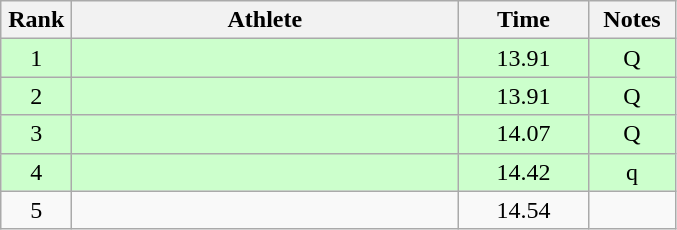<table class="wikitable" style="text-align:center">
<tr>
<th width=40>Rank</th>
<th width=250>Athlete</th>
<th width=80>Time</th>
<th width=50>Notes</th>
</tr>
<tr bgcolor=ccffcc>
<td>1</td>
<td align=left></td>
<td>13.91</td>
<td>Q</td>
</tr>
<tr bgcolor=ccffcc>
<td>2</td>
<td align=left></td>
<td>13.91</td>
<td>Q</td>
</tr>
<tr bgcolor=ccffcc>
<td>3</td>
<td align=left></td>
<td>14.07</td>
<td>Q</td>
</tr>
<tr bgcolor=ccffcc>
<td>4</td>
<td align=left></td>
<td>14.42</td>
<td>q</td>
</tr>
<tr>
<td>5</td>
<td align=left></td>
<td>14.54</td>
<td></td>
</tr>
</table>
